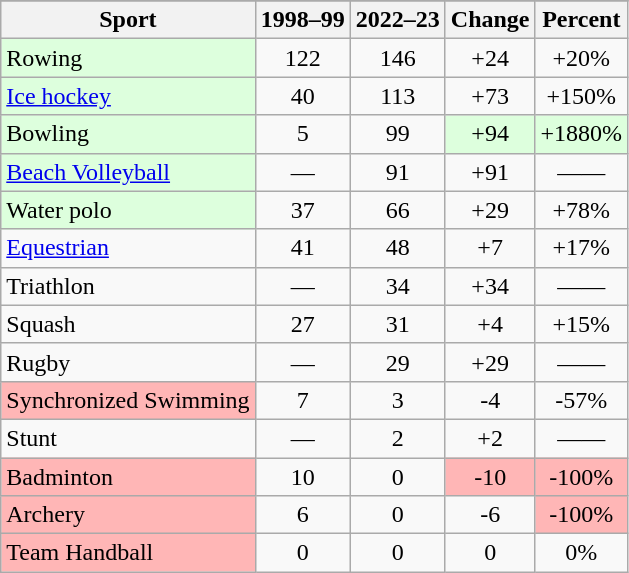<table class="wikitable sortable" style="text-align: center;">
<tr>
</tr>
<tr>
<th>Sport</th>
<th>1998–99</th>
<th>2022–23</th>
<th>Change</th>
<th>Percent</th>
</tr>
<tr>
<td align=left style="background:#dfd;">Rowing</td>
<td>122</td>
<td>146</td>
<td>+24</td>
<td>+20%</td>
</tr>
<tr>
<td align=left  style="background:#dfd;"><a href='#'>Ice hockey</a></td>
<td>40</td>
<td>113</td>
<td>+73</td>
<td>+150%</td>
</tr>
<tr>
<td align=left  style="background:#dfd;">Bowling</td>
<td>5</td>
<td>99</td>
<td style="background:#dfd;">+94</td>
<td style="background:#dfd;">+1880%</td>
</tr>
<tr>
<td align=left style="background:#dfd;"><a href='#'>Beach Volleyball</a></td>
<td>—</td>
<td>91</td>
<td>+91</td>
<td>——</td>
</tr>
<tr>
<td align=left  style="background:#dfd;">Water polo</td>
<td>37</td>
<td>66</td>
<td>+29</td>
<td>+78%</td>
</tr>
<tr>
<td align=left><a href='#'>Equestrian</a></td>
<td>41</td>
<td>48</td>
<td>+7</td>
<td>+17%</td>
</tr>
<tr>
<td align=left>Triathlon</td>
<td>—</td>
<td>34</td>
<td>+34</td>
<td>——</td>
</tr>
<tr>
<td align=left>Squash</td>
<td>27</td>
<td>31</td>
<td>+4</td>
<td>+15%</td>
</tr>
<tr>
<td align=left>Rugby</td>
<td>—</td>
<td>29</td>
<td>+29</td>
<td>——</td>
</tr>
<tr>
<td align=left style="background:#ffb6b6;">Synchronized Swimming</td>
<td>7</td>
<td>3</td>
<td>-4</td>
<td>-57%</td>
</tr>
<tr>
<td align=left>Stunt</td>
<td>—</td>
<td>2</td>
<td>+2</td>
<td>——</td>
</tr>
<tr>
<td align=left style="background:#ffb6b6;">Badminton</td>
<td>10</td>
<td>0</td>
<td style="background:#ffb6b6;">-10</td>
<td style="background:#ffb6b6;">-100%</td>
</tr>
<tr>
<td align=left style="background:#ffb6b6;">Archery</td>
<td>6</td>
<td>0</td>
<td>-6</td>
<td style="background:#ffb6b6;">-100%</td>
</tr>
<tr>
<td align=left style="background:#ffb6b6;">Team Handball</td>
<td>0</td>
<td>0</td>
<td>0</td>
<td>0%</td>
</tr>
</table>
